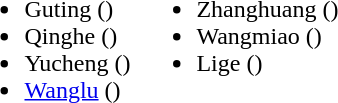<table>
<tr>
<td valign="top"><br><ul><li>Guting ()</li><li>Qinghe ()</li><li>Yucheng ()</li><li><a href='#'>Wanglu</a> ()</li></ul></td>
<td valign="top"><br><ul><li>Zhanghuang ()</li><li>Wangmiao ()</li><li>Lige ()</li></ul></td>
</tr>
</table>
